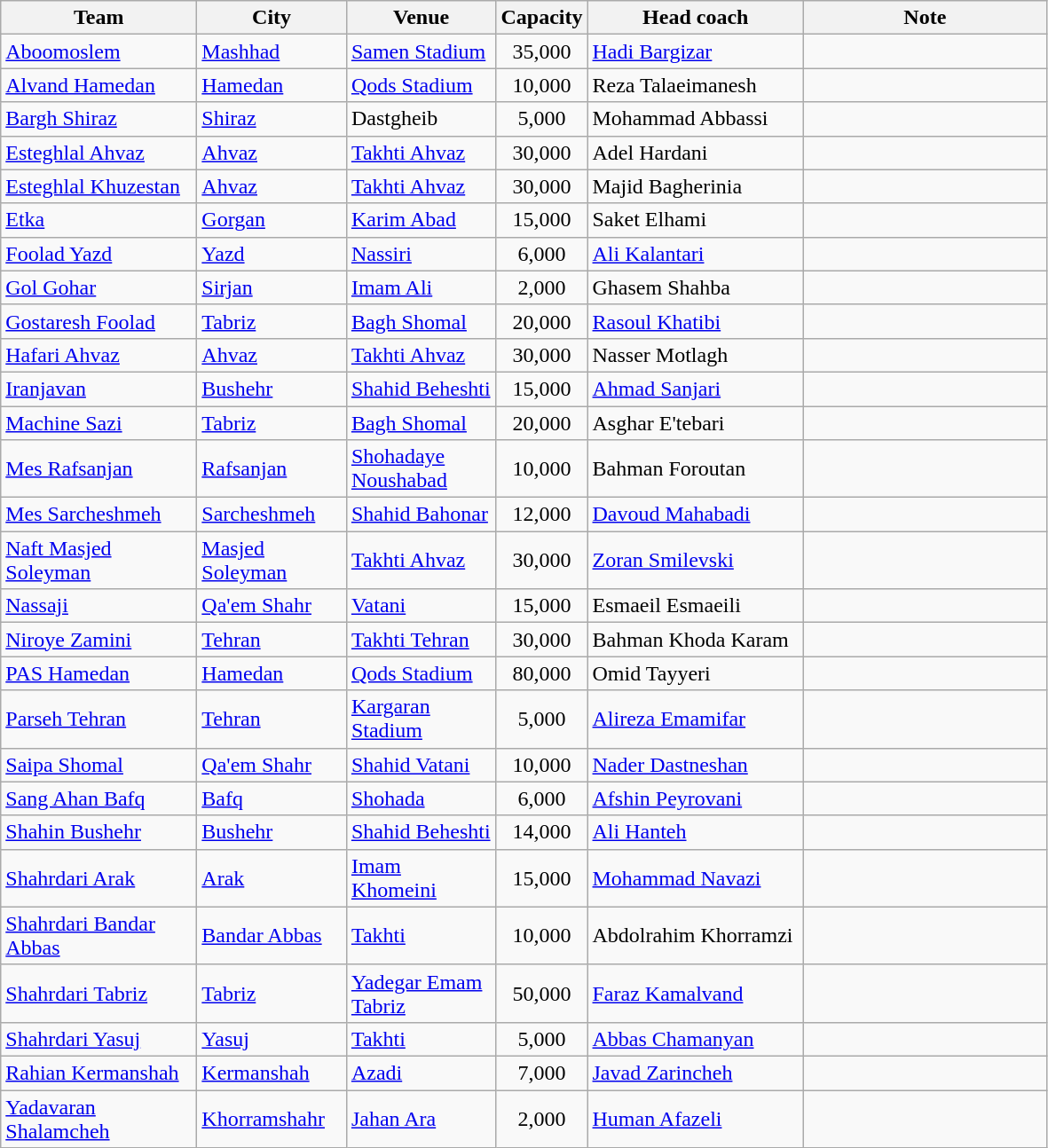<table class="wikitable" style="text-align: Left;">
<tr>
<th width=140>Team</th>
<th width=105>City</th>
<th width=105>Venue</th>
<th width=30>Capacity</th>
<th width=155>Head coach</th>
<th width=175>Note</th>
</tr>
<tr>
<td align="left"><a href='#'>Aboomoslem</a></td>
<td><a href='#'>Mashhad</a></td>
<td><a href='#'>Samen Stadium</a></td>
<td align="Center">35,000</td>
<td> <a href='#'>Hadi Bargizar</a></td>
<td></td>
</tr>
<tr>
<td align="left"><a href='#'>Alvand Hamedan</a></td>
<td><a href='#'>Hamedan</a></td>
<td><a href='#'>Qods Stadium</a></td>
<td align="center">10,000</td>
<td> Reza Talaeimanesh</td>
<td></td>
</tr>
<tr>
<td align="left"><a href='#'>Bargh Shiraz</a></td>
<td><a href='#'>Shiraz</a></td>
<td>Dastgheib</td>
<td align="center">5,000</td>
<td> Mohammad Abbassi</td>
<td></td>
</tr>
<tr>
<td align="left"><a href='#'>Esteghlal Ahvaz</a></td>
<td><a href='#'>Ahvaz</a></td>
<td><a href='#'>Takhti Ahvaz</a></td>
<td align="Center">30,000</td>
<td> Adel Hardani</td>
<td></td>
</tr>
<tr>
<td align="left"><a href='#'>Esteghlal Khuzestan</a></td>
<td><a href='#'>Ahvaz</a></td>
<td><a href='#'>Takhti Ahvaz</a></td>
<td align="Center">30,000</td>
<td> Majid Bagherinia</td>
<td></td>
</tr>
<tr>
<td align="left"><a href='#'>Etka</a></td>
<td><a href='#'>Gorgan</a></td>
<td><a href='#'>Karim Abad</a></td>
<td align="Center">15,000</td>
<td> Saket Elhami</td>
<td></td>
</tr>
<tr>
<td align="left"><a href='#'>Foolad Yazd</a></td>
<td><a href='#'>Yazd</a></td>
<td><a href='#'>Nassiri</a></td>
<td align="Center">6,000</td>
<td> <a href='#'>Ali Kalantari</a></td>
<td></td>
</tr>
<tr>
<td align="left"><a href='#'>Gol Gohar</a></td>
<td><a href='#'>Sirjan</a></td>
<td><a href='#'>Imam Ali</a></td>
<td align="Center">2,000</td>
<td> Ghasem Shahba</td>
<td></td>
</tr>
<tr>
<td align="left"><a href='#'>Gostaresh Foolad</a></td>
<td><a href='#'>Tabriz</a></td>
<td><a href='#'>Bagh Shomal</a></td>
<td align="Center">20,000</td>
<td> <a href='#'>Rasoul Khatibi</a></td>
<td></td>
</tr>
<tr>
<td align="left"><a href='#'>Hafari Ahvaz</a></td>
<td><a href='#'>Ahvaz</a></td>
<td><a href='#'>Takhti Ahvaz</a></td>
<td align="Center">30,000</td>
<td> Nasser Motlagh</td>
<td></td>
</tr>
<tr>
<td align="left"><a href='#'>Iranjavan</a></td>
<td><a href='#'>Bushehr</a></td>
<td><a href='#'>Shahid Beheshti</a></td>
<td align="Center">15,000</td>
<td> <a href='#'>Ahmad Sanjari</a></td>
<td></td>
</tr>
<tr>
<td align="left"><a href='#'>Machine Sazi</a></td>
<td><a href='#'>Tabriz</a></td>
<td><a href='#'>Bagh Shomal</a></td>
<td align="Center">20,000</td>
<td> Asghar E'tebari</td>
<td></td>
</tr>
<tr>
<td align="left"><a href='#'>Mes Rafsanjan</a></td>
<td><a href='#'>Rafsanjan</a></td>
<td><a href='#'>Shohadaye Noushabad</a></td>
<td align="Center">10,000</td>
<td> Bahman Foroutan</td>
<td></td>
</tr>
<tr>
<td align="left"><a href='#'>Mes Sarcheshmeh</a></td>
<td><a href='#'>Sarcheshmeh</a></td>
<td><a href='#'>Shahid Bahonar</a></td>
<td align="center">12,000</td>
<td> <a href='#'>Davoud Mahabadi</a></td>
<td></td>
</tr>
<tr>
<td align="left"><a href='#'>Naft Masjed Soleyman</a></td>
<td><a href='#'>Masjed Soleyman</a></td>
<td><a href='#'>Takhti Ahvaz</a></td>
<td align="Center">30,000</td>
<td> <a href='#'>Zoran Smilevski</a></td>
<td></td>
</tr>
<tr>
<td align="left"><a href='#'>Nassaji</a></td>
<td><a href='#'>Qa'em Shahr</a></td>
<td><a href='#'>Vatani</a></td>
<td align="Center">15,000</td>
<td> Esmaeil Esmaeili</td>
<td></td>
</tr>
<tr>
<td align="left"><a href='#'>Niroye Zamini</a></td>
<td><a href='#'>Tehran</a></td>
<td><a href='#'>Takhti Tehran</a></td>
<td align="Center">30,000</td>
<td> Bahman Khoda Karam</td>
<td></td>
</tr>
<tr>
<td align="left"><a href='#'>PAS Hamedan</a></td>
<td><a href='#'>Hamedan</a></td>
<td><a href='#'>Qods Stadium</a></td>
<td align="center">80,000</td>
<td> Omid Tayyeri</td>
<td></td>
</tr>
<tr>
<td align="left"><a href='#'>Parseh Tehran</a></td>
<td><a href='#'>Tehran</a></td>
<td><a href='#'>Kargaran Stadium</a></td>
<td align="Center">5,000</td>
<td> <a href='#'>Alireza Emamifar</a></td>
<td></td>
</tr>
<tr>
<td align="left"><a href='#'>Saipa Shomal</a></td>
<td><a href='#'>Qa'em Shahr</a></td>
<td><a href='#'>Shahid Vatani</a></td>
<td align="Center">10,000</td>
<td> <a href='#'>Nader Dastneshan</a></td>
<td></td>
</tr>
<tr>
<td align="left"><a href='#'>Sang Ahan Bafq</a></td>
<td><a href='#'>Bafq</a></td>
<td><a href='#'>Shohada</a></td>
<td align="Center">6,000</td>
<td> <a href='#'>Afshin Peyrovani</a></td>
<td></td>
</tr>
<tr>
<td align="left"><a href='#'>Shahin Bushehr</a></td>
<td><a href='#'>Bushehr</a></td>
<td><a href='#'>Shahid Beheshti</a></td>
<td align="center">14,000</td>
<td> <a href='#'>Ali Hanteh</a></td>
<td></td>
</tr>
<tr>
<td align="left"><a href='#'>Shahrdari Arak</a></td>
<td><a href='#'>Arak</a></td>
<td><a href='#'>Imam Khomeini</a></td>
<td align="Center">15,000</td>
<td> <a href='#'>Mohammad Navazi</a></td>
<td></td>
</tr>
<tr>
<td align="left"><a href='#'>Shahrdari Bandar Abbas</a></td>
<td><a href='#'>Bandar Abbas</a></td>
<td><a href='#'>Takhti</a></td>
<td align="Center">10,000</td>
<td> Abdolrahim Khorramzi</td>
<td></td>
</tr>
<tr>
<td align="left"><a href='#'>Shahrdari Tabriz</a></td>
<td><a href='#'>Tabriz</a></td>
<td><a href='#'>Yadegar Emam Tabriz</a></td>
<td align="center">50,000</td>
<td> <a href='#'>Faraz Kamalvand</a></td>
<td></td>
</tr>
<tr>
<td align="left"><a href='#'>Shahrdari Yasuj</a></td>
<td><a href='#'>Yasuj</a></td>
<td><a href='#'>Takhti</a></td>
<td align="Center">5,000</td>
<td> <a href='#'>Abbas Chamanyan</a></td>
<td></td>
</tr>
<tr>
<td align="left"><a href='#'>Rahian Kermanshah</a></td>
<td><a href='#'>Kermanshah</a></td>
<td><a href='#'>Azadi</a></td>
<td align="Center">7,000</td>
<td> <a href='#'>Javad Zarincheh</a></td>
<td></td>
</tr>
<tr>
<td align="left"><a href='#'>Yadavaran Shalamcheh</a></td>
<td><a href='#'>Khorramshahr</a></td>
<td><a href='#'>Jahan Ara</a></td>
<td align="Center">2,000</td>
<td> <a href='#'>Human Afazeli</a></td>
<td></td>
</tr>
</table>
